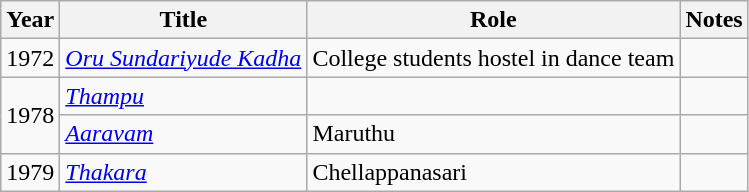<table class="wikitable sortable">
<tr>
<th scope="col">Year</th>
<th scope="col">Title</th>
<th scope="col">Role</th>
<th scope="col" class="unsortable">Notes</th>
</tr>
<tr>
<td>1972</td>
<td><em><a href='#'>Oru Sundariyude Kadha</a></em></td>
<td>College students hostel in dance team</td>
<td></td>
</tr>
<tr>
<td rowspan=2>1978</td>
<td><em><a href='#'>Thampu</a></em></td>
<td></td>
<td></td>
</tr>
<tr>
<td><em><a href='#'>Aaravam</a></em></td>
<td>Maruthu</td>
<td></td>
</tr>
<tr>
<td>1979</td>
<td><em><a href='#'>Thakara</a></em></td>
<td>Chellappanasari</td>
<td></td>
</tr>
</table>
